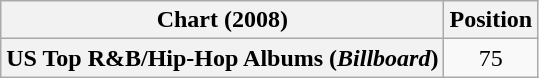<table class="wikitable sortable plainrowheaders" style="text-align:center">
<tr>
<th scope="col">Chart (2008)</th>
<th scope="col">Position</th>
</tr>
<tr>
<th scope="row">US Top R&B/Hip-Hop Albums (<em>Billboard</em>)</th>
<td>75</td>
</tr>
</table>
